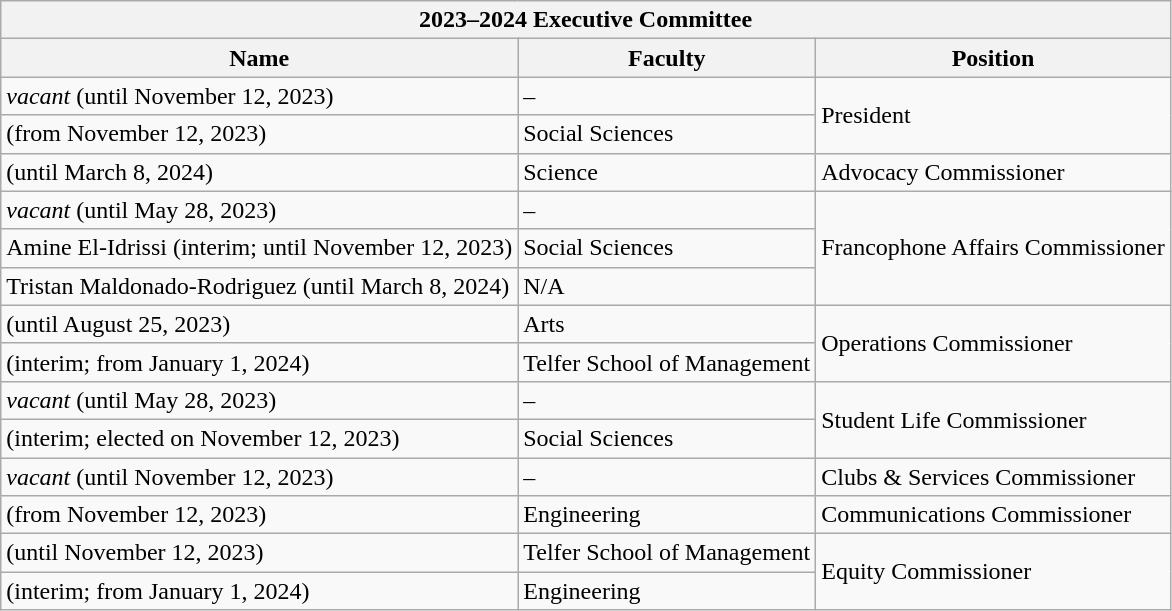<table class="wikitable sortable mw-collapsible mw-collapsed">
<tr>
<th colspan="3">2023–2024 Executive Committee</th>
</tr>
<tr>
<th>Name</th>
<th>Faculty</th>
<th>Position</th>
</tr>
<tr>
<td><em>vacant</em> (until November 12, 2023)</td>
<td>–</td>
<td rowspan="2">President</td>
</tr>
<tr>
<td> (from November 12, 2023)</td>
<td>Social Sciences</td>
</tr>
<tr>
<td> (until March 8, 2024)</td>
<td>Science</td>
<td>Advocacy Commissioner</td>
</tr>
<tr>
<td><em>vacant</em> (until May 28, 2023)</td>
<td>–</td>
<td rowspan="3">Francophone Affairs Commissioner</td>
</tr>
<tr>
<td>Amine El-Idrissi (interim; until November 12, 2023)</td>
<td>Social Sciences</td>
</tr>
<tr>
<td>Tristan Maldonado-Rodriguez (until March 8, 2024)</td>
<td>N/A</td>
</tr>
<tr>
<td> (until August 25, 2023)</td>
<td>Arts</td>
<td rowspan="2">Operations Commissioner</td>
</tr>
<tr>
<td> (interim; from January 1, 2024)</td>
<td>Telfer School of Management</td>
</tr>
<tr>
<td><em>vacant</em> (until May 28, 2023)</td>
<td>–</td>
<td rowspan="2">Student Life Commissioner</td>
</tr>
<tr>
<td> (interim; elected on November 12, 2023)</td>
<td>Social Sciences</td>
</tr>
<tr>
<td><em>vacant</em> (until November 12, 2023)</td>
<td>–</td>
<td>Clubs & Services Commissioner</td>
</tr>
<tr>
<td> (from November 12, 2023)</td>
<td>Engineering</td>
<td>Communications Commissioner</td>
</tr>
<tr>
<td> (until November 12, 2023)</td>
<td>Telfer School of Management</td>
<td rowspan="2">Equity Commissioner</td>
</tr>
<tr>
<td> (interim; from January 1, 2024)</td>
<td>Engineering</td>
</tr>
</table>
